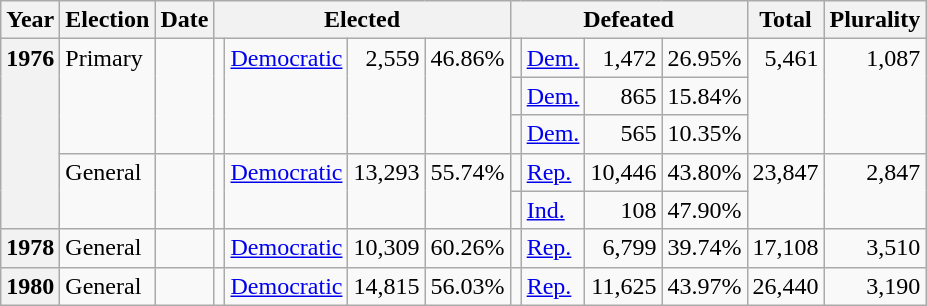<table class=wikitable>
<tr>
<th>Year</th>
<th>Election</th>
<th>Date</th>
<th ! colspan="4">Elected</th>
<th ! colspan="4">Defeated</th>
<th>Total</th>
<th>Plurality</th>
</tr>
<tr>
<th rowspan="5" valign="top">1976</th>
<td rowspan="3" valign="top">Primary</td>
<td rowspan="3" valign="top"></td>
<td rowspan="3" valign="top"></td>
<td rowspan="3" valign="top" ><a href='#'>Democratic</a></td>
<td rowspan="3" valign="top" align="right">2,559</td>
<td rowspan="3" valign="top" align="right">46.86%</td>
<td valign="top"></td>
<td valign="top" ><a href='#'>Dem.</a></td>
<td valign="top" align="right">1,472</td>
<td valign="top" align="right">26.95%</td>
<td rowspan="3" valign="top" align="right">5,461</td>
<td rowspan="3" valign="top" align="right">1,087</td>
</tr>
<tr>
<td valign="top"></td>
<td valign="top" ><a href='#'>Dem.</a></td>
<td valign="top" align="right">865</td>
<td valign="top" align="right">15.84%</td>
</tr>
<tr>
<td valign="top"></td>
<td valign="top" ><a href='#'>Dem.</a></td>
<td valign="top" align="right">565</td>
<td valign="top" align="right">10.35%</td>
</tr>
<tr>
<td rowspan="2" valign="top">General</td>
<td rowspan="2" valign="top"></td>
<td rowspan="2" valign="top"></td>
<td rowspan="2" valign="top" ><a href='#'>Democratic</a></td>
<td rowspan="2" valign="top" align="right">13,293</td>
<td rowspan="2" valign="top" align="right">55.74%</td>
<td valign="top"></td>
<td valign="top" ><a href='#'>Rep.</a></td>
<td valign="top" align="right">10,446</td>
<td valign="top" align="right">43.80%</td>
<td rowspan="2" valign="top" align="right">23,847</td>
<td rowspan="2" valign="top" align="right">2,847</td>
</tr>
<tr>
<td valign="top"></td>
<td valign="top" ><a href='#'>Ind.</a></td>
<td valign="top" align="right">108</td>
<td valign="top" align="right">47.90%</td>
</tr>
<tr>
<th valign="top">1978</th>
<td valign="top">General</td>
<td valign="top"></td>
<td valign="top"></td>
<td valign="top" ><a href='#'>Democratic</a></td>
<td valign="top" align="right">10,309</td>
<td valign="top" align="right">60.26%</td>
<td valign="top"></td>
<td valign="top" ><a href='#'>Rep.</a></td>
<td valign="top" align="right">6,799</td>
<td valign="top" align="right">39.74%</td>
<td valign="top" align="right">17,108</td>
<td valign="top" align="right">3,510</td>
</tr>
<tr>
<th valign="top">1980</th>
<td valign="top">General</td>
<td valign="top"></td>
<td valign="top"></td>
<td valign="top" ><a href='#'>Democratic</a></td>
<td valign="top" align="right">14,815</td>
<td valign="top" align="right">56.03%</td>
<td valign="top"></td>
<td valign="top" ><a href='#'>Rep.</a></td>
<td valign="top" align="right">11,625</td>
<td valign="top" align="right">43.97%</td>
<td valign="top" align="right">26,440</td>
<td valign="top" align="right">3,190</td>
</tr>
</table>
